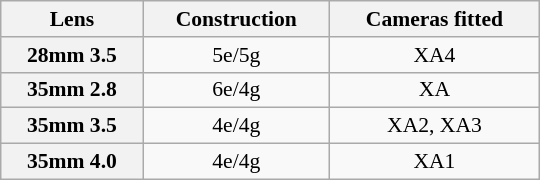<table class="wikitable sortable mw-collapsible floatright" style="width:25em;font-size:90%;text-align:center;">
<tr>
<th>Lens</th>
<th>Construction</th>
<th>Cameras fitted</th>
</tr>
<tr>
<th>28mm 3.5</th>
<td>5e/5g</td>
<td>XA4</td>
</tr>
<tr>
<th>35mm 2.8</th>
<td>6e/4g</td>
<td>XA</td>
</tr>
<tr>
<th>35mm 3.5</th>
<td>4e/4g</td>
<td>XA2, XA3</td>
</tr>
<tr>
<th>35mm 4.0</th>
<td>4e/4g</td>
<td>XA1</td>
</tr>
</table>
